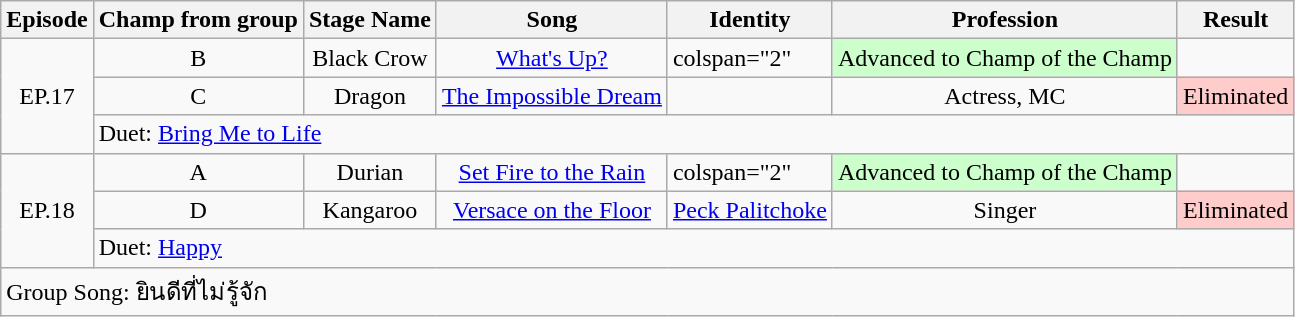<table class="wikitable">
<tr>
<th>Episode</th>
<th>Champ from group</th>
<th>Stage Name</th>
<th>Song</th>
<th>Identity</th>
<th>Profession</th>
<th>Result</th>
</tr>
<tr>
<td rowspan="3" align="center">EP.17</td>
<td align="center">B</td>
<td align="center">Black Crow</td>
<td align="center"><a href='#'>What's Up?</a></td>
<td>colspan="2"  </td>
<td align="center" style="background:#ccffcc">Advanced to Champ of the Champ</td>
</tr>
<tr>
<td align="center">C</td>
<td align="center">Dragon</td>
<td align="center"><a href='#'>The Impossible Dream</a></td>
<td align="center"></td>
<td align="center">Actress, MC</td>
<td align="center" style="background:#ffcccc">Eliminated</td>
</tr>
<tr>
<td colspan="6">Duet: <a href='#'>Bring Me to Life</a></td>
</tr>
<tr>
<td rowspan="3" align="center">EP.18</td>
<td align="center">A</td>
<td align="center">Durian</td>
<td align="center"><a href='#'>Set Fire to the Rain</a></td>
<td>colspan="2"  </td>
<td align="center" style="background:#ccffcc">Advanced to Champ of the Champ</td>
</tr>
<tr>
<td align="center">D</td>
<td align="center">Kangaroo</td>
<td align="center"><a href='#'>Versace on the Floor</a></td>
<td align="center"><a href='#'>Peck Palitchoke</a></td>
<td align="center">Singer</td>
<td align="center" style="background:#ffcccc">Eliminated</td>
</tr>
<tr>
<td colspan="6">Duet: <a href='#'>Happy</a></td>
</tr>
<tr>
<td colspan="7">Group Song: ยินดีที่ไม่รู้จัก</td>
</tr>
</table>
